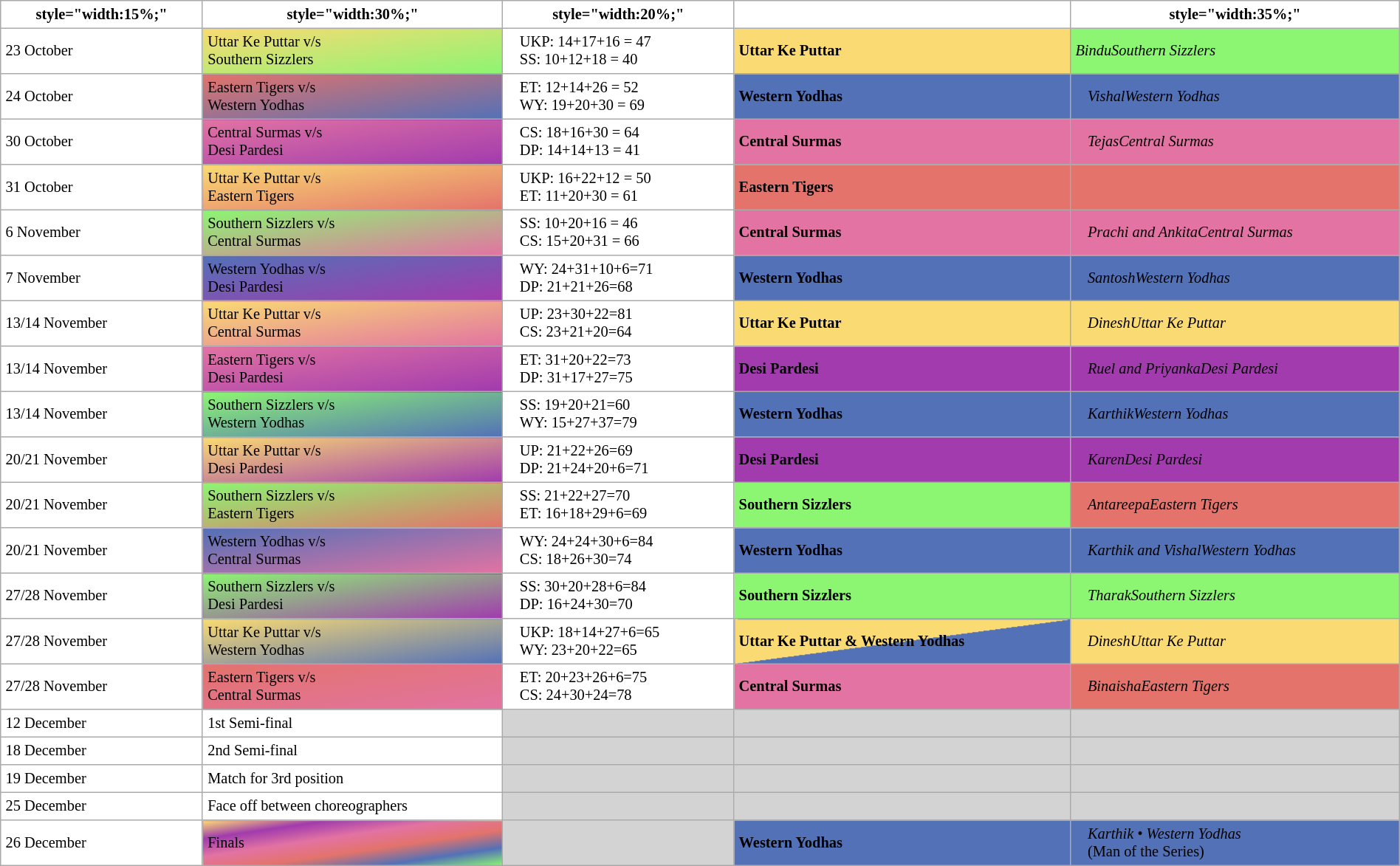<table border="2" cellpadding="4" cellspacing="0" style="margin: 1em 1em 1em 0;font-size:85%; background: white; border: 1px #aaa solid; border-collapse: collapse;  width:100%;">
<tr>
<th>style="width:15%;"</th>
<th>style="width:30%;"</th>
<th>style="width:20%;" </th>
<th></th>
<th>style="width:35%;" </th>
</tr>
<tr>
<td>23 October</td>
<td style="background-image: linear-gradient(to right bottom, #F9DA73,#8CF572);">Uttar Ke Puttar v/s<br>Southern Sizzlers</td>
<td style="text-align:left;padding-left:15px;">UKP: 14+17+16 = 47<br>SS: 10+12+18 = 40</td>
<td bgcolor=#F9DA73><strong>Uttar Ke Puttar</strong></td>
<td bgcolor=#8CF572><em>BinduSouthern Sizzlers</em></td>
</tr>
<tr>
<td>24 October</td>
<td style="background-image: linear-gradient(to right bottom,#E3736B,#5371B7);">Eastern Tigers v/s<br>Western Yodhas</td>
<td style="text-align:left;padding-left:15px;">ET: 12+14+26 = 52<br>WY: 19+20+30 = 69</td>
<td bgcolor=#5371B7><strong>Western Yodhas</strong></td>
<td style="text-align:left;padding-left:15px;" bgcolor=#5371B7><em>VishalWestern Yodhas</em></td>
</tr>
<tr>
<td>30 October</td>
<td style="background-image: linear-gradient(to right bottom,#E273A2,#A13BAE);">Central Surmas v/s<br>Desi Pardesi</td>
<td style="text-align:left;padding-left:15px;">CS: 18+16+30 = 64<br>DP: 14+14+13 = 41</td>
<td bgcolor=#E273A2><strong>Central Surmas</strong></td>
<td style="text-align:left;padding-left:15px;" bgcolor=#E273A2><em>TejasCentral Surmas</em></td>
</tr>
<tr>
<td>31 October</td>
<td style="background-image: linear-gradient(to right bottom, #F9DA73,#E3736B);">Uttar Ke Puttar v/s<br>Eastern Tigers</td>
<td style="text-align:left;padding-left:15px;">UKP: 16+22+12 = 50<br>ET: 11+20+30 = 61</td>
<td bgcolor=#E3736B><strong>Eastern Tigers</strong></td>
<td style="text-align:left;padding:0 15px;" bgcolor=#E3736B><em></em></td>
</tr>
<tr>
<td>6 November</td>
<td style="background-image: linear-gradient(to right bottom, #8CF572,#E273A2);">Southern Sizzlers v/s<br>Central Surmas</td>
<td style="text-align:left;padding-left:15px;">SS: 10+20+16 = 46<br>CS: 15+20+31 = 66</td>
<td bgcolor=#E273A2><strong>Central Surmas</strong></td>
<td style="text-align:left;padding-left:15px;" bgcolor=#E273A2><em>Prachi and AnkitaCentral Surmas</em></td>
</tr>
<tr>
<td>7 November</td>
<td style="background-image: linear-gradient(to right bottom, #5371B7,#A13BAE);">Western Yodhas v/s<br>Desi Pardesi</td>
<td style="text-align:left;padding-left:15px;">WY: 24+31+10+6=71<br>DP: 21+21+26=68</td>
<td bgcolor=#5371B7><strong>Western Yodhas</strong></td>
<td style="text-align:left;padding-left:15px;" bgcolor=#5371B7><em>SantoshWestern Yodhas</em></td>
</tr>
<tr>
<td>13/14 November</td>
<td style="background-image: linear-gradient(to right bottom, #F9DA73,#E273A2);">Uttar Ke Puttar v/s<br>Central Surmas</td>
<td style="text-align:left;padding-left:15px;">UP: 23+30+22=81<br>CS: 23+21+20=64</td>
<td bgcolor=#F9DA73><strong>Uttar Ke Puttar</strong></td>
<td style="text-align:left;padding-left:15px;" bgcolor=#F9DA73><em>DineshUttar Ke Puttar</em></td>
</tr>
<tr>
<td>13/14 November</td>
<td style="background-image: linear-gradient(to right bottom, #E273A2,#A13BAE);">Eastern Tigers v/s<br>Desi Pardesi</td>
<td style="text-align:left;padding-left:15px;">ET: 31+20+22=73<br>DP: 31+17+27=75</td>
<td bgcolor=#A13BAE><strong>Desi Pardesi</strong></td>
<td style="text-align:left;padding-left:15px;" bgcolor=#A13BAE><em>Ruel and PriyankaDesi Pardesi</em></td>
</tr>
<tr>
<td>13/14 November</td>
<td style="background-image: linear-gradient(to right bottom, #8CF572,#5371B7);">Southern Sizzlers v/s<br>Western Yodhas</td>
<td style="text-align:left;padding-left:15px;">SS: 19+20+21=60<br>WY: 15+27+37=79</td>
<td bgcolor=#5371B7><strong>Western Yodhas</strong></td>
<td style="text-align:left;padding-left:15px;" bgcolor=#5371B7><em>KarthikWestern Yodhas</em></td>
</tr>
<tr>
<td>20/21 November</td>
<td style="background-image: linear-gradient(to right bottom,#F9DA73,#A13BAE);">Uttar Ke Puttar v/s<br>Desi Pardesi</td>
<td style="text-align:left;padding-left:15px;">UP: 21+22+26=69<br>DP: 21+24+20+6=71</td>
<td bgcolor=#A13BAE><strong>Desi Pardesi</strong></td>
<td style="text-align:left;padding-left:15px;" bgcolor=#A13BAE><em>KarenDesi Pardesi</em></td>
</tr>
<tr>
<td>20/21 November</td>
<td style="background-image: linear-gradient(to right bottom, #8CF572,#E3736B);">Southern Sizzlers v/s<br>Eastern Tigers</td>
<td style="text-align:left;padding-left:15px;">SS: 21+22+27=70<br>ET: 16+18+29+6=69</td>
<td bgcolor=#8CF572><strong>Southern Sizzlers</strong></td>
<td style="text-align:left;padding-left:15px;" bgcolor=#E3736B><em>AntareepaEastern Tigers</em></td>
</tr>
<tr>
<td>20/21 November</td>
<td style="background-image: linear-gradient(to right bottom, #5371B7,#E273A2);">Western Yodhas v/s<br>Central Surmas</td>
<td style="text-align:left;padding-left:15px;">WY: 24+24+30+6=84<br>CS: 18+26+30=74</td>
<td bgcolor=#5371B7><strong>Western Yodhas</strong></td>
<td style="text-align:left;padding-left:15px;" bgcolor=#5371B7><em>Karthik and VishalWestern Yodhas</em></td>
</tr>
<tr>
<td>27/28 November</td>
<td style="background-image: linear-gradient(to right bottom, #8CF572,#A13BAE);">Southern Sizzlers v/s<br>Desi Pardesi</td>
<td style="text-align:left;padding-left:15px;">SS: 30+20+28+6=84<br>DP: 16+24+30=70</td>
<td bgcolor=#8CF572><strong>Southern Sizzlers</strong></td>
<td style="text-align:left;padding-left:15px;" bgcolor=#8CF572><em>TharakSouthern Sizzlers</em></td>
</tr>
<tr>
<td>27/28 November</td>
<td style="background-image: linear-gradient(to right bottom, #F9DA73,#5371B7);">Uttar Ke Puttar v/s<br>Western Yodhas</td>
<td style="text-align:left;padding-left:15px;">UKP: 18+14+27+6=65<br>WY: 23+20+22=65</td>
<td style="background-image: linear-gradient(to right bottom, #F9DA73 50%, #5371B7 50%);"><strong>Uttar Ke Puttar & Western Yodhas</strong></td>
<td style="text-align:left;padding-left:15px;" bgcolor=#F9DA73><em>DineshUttar Ke Puttar</em></td>
</tr>
<tr>
<td>27/28 November</td>
<td style="background-image: linear-gradient(to right bottom, #E3736B,#E273A2);">Eastern Tigers v/s<br>Central Surmas</td>
<td style="text-align:left;padding-left:15px;">ET: 20+23+26+6=75<br>CS: 24+30+24=78</td>
<td bgcolor=#E273A2><strong>Central Surmas</strong></td>
<td style="text-align:left;padding-left:15px;" bgcolor=#E3736B><em>BinaishaEastern Tigers</em></td>
</tr>
<tr>
<td>12 December</td>
<td>1st Semi-final</td>
<td style="text-align:left;padding-left:15px;"bgcolor=lightgrey></td>
<td bgcolor=lightgrey></td>
<td style="text-align:left;padding-left:15px;"  bgcolor=lightgrey></td>
</tr>
<tr>
<td>18 December</td>
<td>2nd Semi-final</td>
<td style="text-align:left;padding-left:15px;"bgcolor=lightgrey></td>
<td bgcolor=lightgrey></td>
<td style="text-align:left;padding-left:15px;" bgcolor=lightgrey></td>
</tr>
<tr>
<td>19 December</td>
<td>Match for 3rd position</td>
<td style="text-align:left;padding-left:15px;"bgcolor=lightgrey></td>
<td bgcolor=lightgrey></td>
<td style="text-align:left;padding-left:15px;" bgcolor=lightgrey></td>
</tr>
<tr>
<td>25 December</td>
<td>Face off between choreographers</td>
<td style="text-align:left;padding-left:15px;"bgcolor=lightgrey></td>
<td bgcolor=lightgrey></td>
<td style="text-align:left;padding-left:15px;" bgcolor=lightgrey></td>
</tr>
<tr>
<td>26 December</td>
<td style="background-image: linear-gradient(to right bottom, #F9DA73,#A13BAE,#E273A2,#E3736B,#5371B7,#8CF572);">Finals</td>
<td bgcolor=lightgrey></td>
<td bgcolor=#5371B7><strong>Western Yodhas</strong></td>
<td style="text-align:left;padding-left:15px;" bgcolor=#5371B7><em>Karthik • Western Yodhas</em><br>(Man of the Series)</td>
</tr>
</table>
